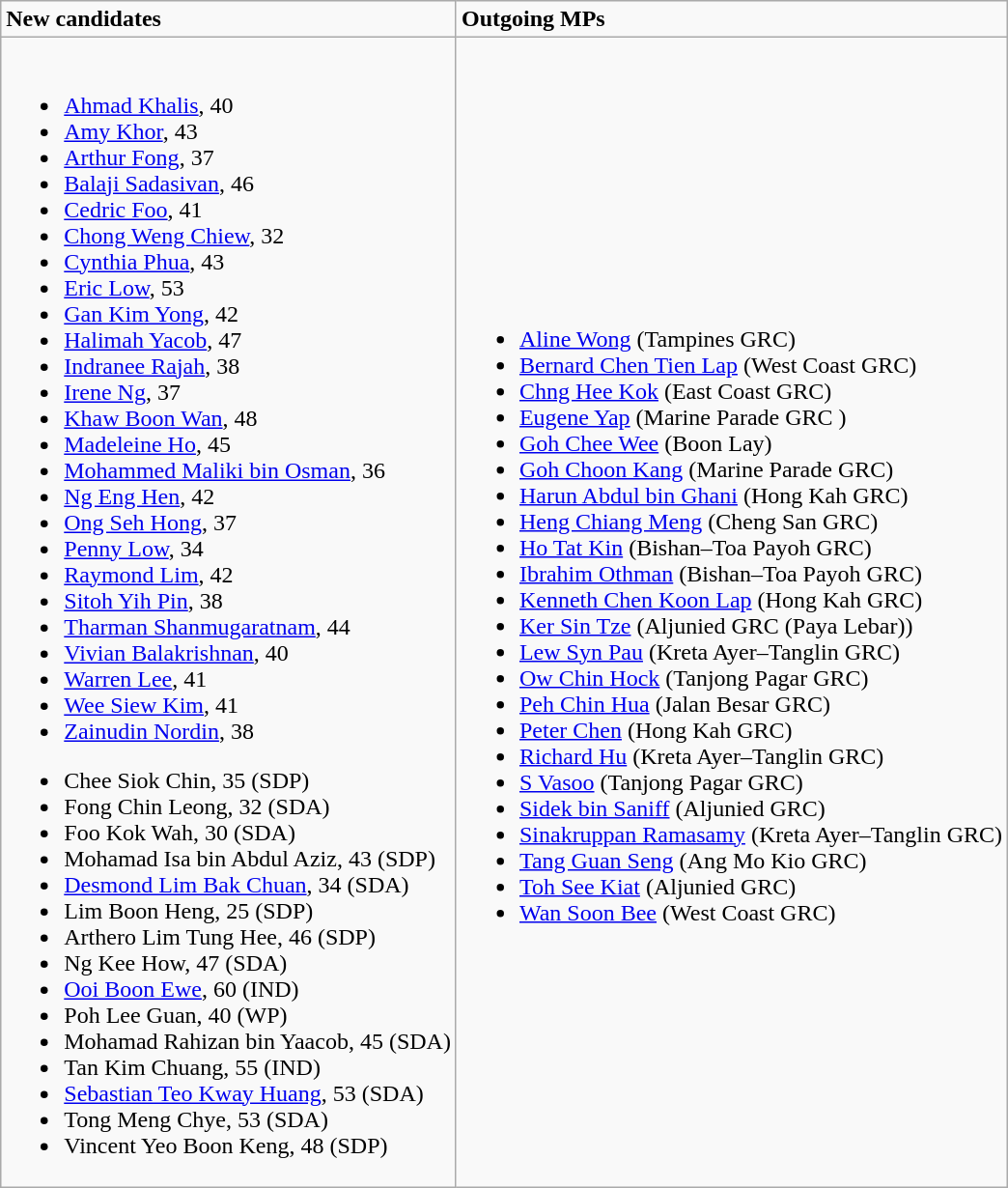<table class="wikitable">
<tr>
<td><strong>New candidates</strong></td>
<td><strong>Outgoing MPs</strong></td>
</tr>
<tr>
<td><br><ul><li><a href='#'>Ahmad Khalis</a>, 40</li><li><a href='#'>Amy Khor</a>, 43</li><li><a href='#'>Arthur Fong</a>, 37</li><li><a href='#'>Balaji Sadasivan</a>, 46</li><li><a href='#'>Cedric Foo</a>, 41</li><li><a href='#'>Chong Weng Chiew</a>, 32</li><li><a href='#'>Cynthia Phua</a>, 43</li><li><a href='#'>Eric Low</a>, 53</li><li><a href='#'>Gan Kim Yong</a>, 42</li><li><a href='#'>Halimah Yacob</a>, 47</li><li><a href='#'>Indranee Rajah</a>, 38</li><li><a href='#'>Irene Ng</a>, 37</li><li><a href='#'>Khaw Boon Wan</a>, 48</li><li><a href='#'>Madeleine Ho</a>, 45</li><li><a href='#'>Mohammed Maliki bin Osman</a>, 36</li><li><a href='#'>Ng Eng Hen</a>, 42</li><li><a href='#'>Ong Seh Hong</a>, 37</li><li><a href='#'>Penny Low</a>, 34</li><li><a href='#'>Raymond Lim</a>, 42</li><li><a href='#'>Sitoh Yih Pin</a>, 38</li><li><a href='#'>Tharman Shanmugaratnam</a>, 44</li><li><a href='#'>Vivian Balakrishnan</a>, 40</li><li><a href='#'>Warren Lee</a>, 41</li><li><a href='#'>Wee Siew Kim</a>, 41</li><li><a href='#'>Zainudin Nordin</a>, 38</li></ul><ul><li>Chee Siok Chin, 35 (SDP)</li><li>Fong Chin Leong, 32 (SDA)</li><li>Foo Kok Wah, 30 (SDA)</li><li>Mohamad Isa bin Abdul Aziz, 43 (SDP)</li><li><a href='#'>Desmond Lim Bak Chuan</a>, 34 (SDA)</li><li>Lim Boon Heng, 25 (SDP)</li><li>Arthero Lim Tung Hee, 46 (SDP)</li><li>Ng Kee How, 47 (SDA)</li><li><a href='#'>Ooi Boon Ewe</a>, 60 (IND)</li><li>Poh Lee Guan, 40 (WP)</li><li>Mohamad Rahizan bin Yaacob, 45 (SDA)</li><li>Tan Kim Chuang, 55 (IND)</li><li><a href='#'>Sebastian Teo Kway Huang</a>, 53 (SDA)</li><li>Tong Meng Chye, 53 (SDA)</li><li>Vincent Yeo Boon Keng, 48 (SDP)</li></ul></td>
<td><br><ul><li><a href='#'>Aline Wong</a> (Tampines GRC)</li><li><a href='#'>Bernard Chen Tien Lap</a> (West Coast GRC)</li><li><a href='#'>Chng Hee Kok</a> (East Coast GRC)</li><li><a href='#'>Eugene Yap</a> (Marine Parade GRC )</li><li><a href='#'>Goh Chee Wee</a> (Boon Lay)</li><li><a href='#'>Goh Choon Kang</a> (Marine Parade GRC)</li><li><a href='#'>Harun Abdul bin Ghani</a> (Hong Kah GRC)</li><li><a href='#'>Heng Chiang Meng</a> (Cheng San GRC)</li><li><a href='#'>Ho Tat Kin</a> (Bishan–Toa Payoh GRC)</li><li><a href='#'>Ibrahim Othman</a> (Bishan–Toa Payoh GRC)</li><li><a href='#'>Kenneth Chen Koon Lap</a> (Hong Kah GRC)</li><li><a href='#'>Ker Sin Tze</a> (Aljunied GRC (Paya Lebar))</li><li><a href='#'>Lew Syn Pau</a> (Kreta Ayer–Tanglin GRC)</li><li><a href='#'>Ow Chin Hock</a> (Tanjong Pagar GRC)</li><li><a href='#'>Peh Chin Hua</a> (Jalan Besar GRC)</li><li><a href='#'>Peter Chen</a> (Hong Kah GRC)</li><li><a href='#'>Richard Hu</a> (Kreta Ayer–Tanglin GRC)</li><li><a href='#'>S Vasoo</a> (Tanjong Pagar GRC)</li><li><a href='#'>Sidek bin Saniff</a> (Aljunied GRC)</li><li><a href='#'>Sinakruppan Ramasamy</a> (Kreta Ayer–Tanglin GRC)</li><li><a href='#'>Tang Guan Seng</a> (Ang Mo Kio GRC)</li><li><a href='#'>Toh See Kiat</a> (Aljunied GRC)</li><li><a href='#'>Wan Soon Bee</a> (West Coast GRC)</li></ul></td>
</tr>
</table>
